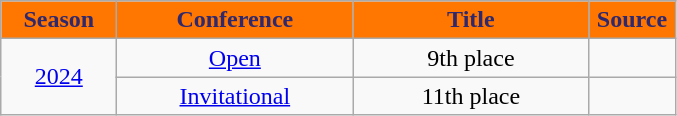<table class="wikitable">
<tr>
<th width=70px style="background: #FF7700; color: #2E286E; text-align: center">Season</th>
<th width=150px style="background: #FF7700; color: #2E286E">Conference</th>
<th width=150px style="background: #FF7700; color: #2E286E">Title</th>
<th width=50px style="background: #FF7700; color: #2E286E; text-align: center">Source</th>
</tr>
<tr align=center>
<td rowspan=2><a href='#'>2024</a></td>
<td><a href='#'>Open</a></td>
<td>9th place</td>
<td></td>
</tr>
<tr align=center>
<td><a href='#'>Invitational</a></td>
<td>11th place</td>
<td></td>
</tr>
</table>
